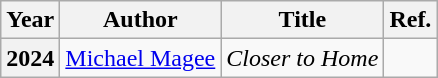<table class="wikitable sortable">
<tr>
<th>Year</th>
<th>Author</th>
<th>Title</th>
<th>Ref.</th>
</tr>
<tr>
<th>2024</th>
<td><a href='#'>Michael Magee</a></td>
<td><em>Closer to Home</em></td>
<td></td>
</tr>
</table>
